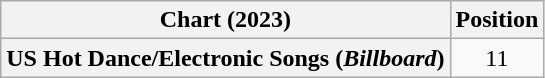<table class="wikitable plainrowheaders" style="text-align:center">
<tr>
<th scope="col">Chart (2023)</th>
<th scope="col">Position</th>
</tr>
<tr>
<th scope="row">US Hot Dance/Electronic Songs (<em>Billboard</em>)</th>
<td>11</td>
</tr>
</table>
